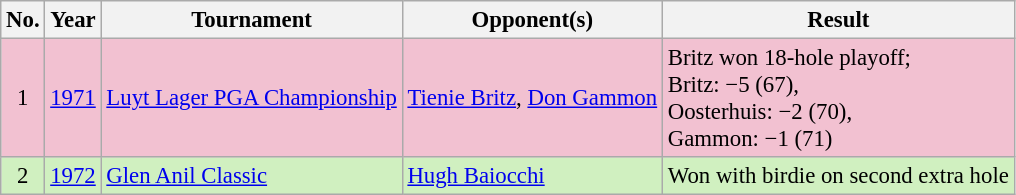<table class="wikitable" style="font-size:95%;">
<tr>
<th>No.</th>
<th>Year</th>
<th>Tournament</th>
<th>Opponent(s)</th>
<th>Result</th>
</tr>
<tr style="background:#F2C1D1;">
<td align=center>1</td>
<td><a href='#'>1971</a></td>
<td><a href='#'>Luyt Lager PGA Championship</a></td>
<td> <a href='#'>Tienie Britz</a>,  <a href='#'>Don Gammon</a></td>
<td>Britz won 18-hole playoff;<br>Britz: −5 (67),<br>Oosterhuis: −2 (70),<br>Gammon: −1 (71)</td>
</tr>
<tr style="background:#D0F0C0;">
<td align=center>2</td>
<td><a href='#'>1972</a></td>
<td><a href='#'>Glen Anil Classic</a></td>
<td> <a href='#'>Hugh Baiocchi</a></td>
<td>Won with birdie on second extra hole</td>
</tr>
</table>
